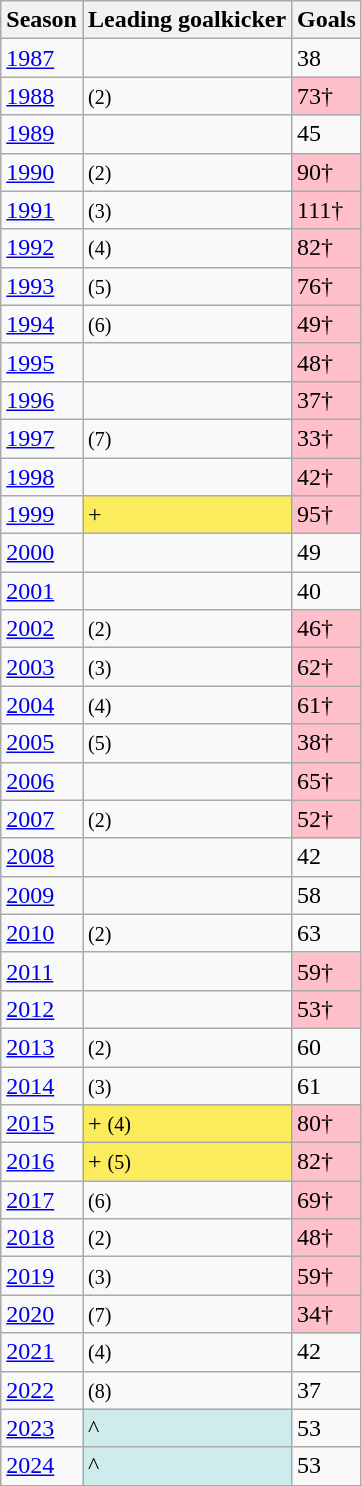<table class="wikitable sortable">
<tr>
<th>Season</th>
<th>Leading goalkicker</th>
<th>Goals</th>
</tr>
<tr>
<td><a href='#'>1987</a></td>
<td></td>
<td>38</td>
</tr>
<tr>
<td><a href='#'>1988</a></td>
<td> <small>(2)</small></td>
<td align=left bgcolor="#FFC0CB">73†</td>
</tr>
<tr>
<td><a href='#'>1989</a></td>
<td></td>
<td>45</td>
</tr>
<tr>
<td><a href='#'>1990</a></td>
<td> <small>(2)</small></td>
<td align=left bgcolor="#FFC0CB">90†</td>
</tr>
<tr>
<td><a href='#'>1991</a></td>
<td> <small>(3)</small></td>
<td align=left bgcolor="#FFC0CB">111†</td>
</tr>
<tr>
<td><a href='#'>1992</a></td>
<td> <small>(4)</small></td>
<td align=left bgcolor="#FFC0CB">82†</td>
</tr>
<tr>
<td><a href='#'>1993</a></td>
<td> <small>(5)</small></td>
<td align=left bgcolor="#FFC0CB">76†</td>
</tr>
<tr>
<td><a href='#'>1994</a></td>
<td> <small>(6)</small></td>
<td align=left bgcolor="#FFC0CB">49†</td>
</tr>
<tr>
<td><a href='#'>1995</a></td>
<td></td>
<td align=left bgcolor="#FFC0CB">48†</td>
</tr>
<tr>
<td><a href='#'>1996</a></td>
<td></td>
<td align=left bgcolor="#FFC0CB">37†</td>
</tr>
<tr>
<td><a href='#'>1997</a></td>
<td> <small>(7)</small></td>
<td align=left bgcolor="#FFC0CB">33†</td>
</tr>
<tr>
<td><a href='#'>1998</a></td>
<td></td>
<td align=left bgcolor="#FFC0CB">42†</td>
</tr>
<tr>
<td><a href='#'>1999</a></td>
<td bgcolor="#FBEC5D">+</td>
<td align=left bgcolor="#FFC0CB">95†</td>
</tr>
<tr>
<td><a href='#'>2000</a></td>
<td></td>
<td>49</td>
</tr>
<tr>
<td><a href='#'>2001</a></td>
<td></td>
<td>40</td>
</tr>
<tr>
<td><a href='#'>2002</a></td>
<td> <small>(2)</small></td>
<td align=left bgcolor="#FFC0CB">46†</td>
</tr>
<tr>
<td><a href='#'>2003</a></td>
<td> <small>(3)</small></td>
<td align=left bgcolor="#FFC0CB">62†</td>
</tr>
<tr>
<td><a href='#'>2004</a></td>
<td> <small>(4)</small></td>
<td align=left bgcolor="#FFC0CB">61†</td>
</tr>
<tr>
<td><a href='#'>2005</a></td>
<td> <small>(5)</small></td>
<td align=left bgcolor="#FFC0CB">38†</td>
</tr>
<tr>
<td><a href='#'>2006</a></td>
<td></td>
<td align=left bgcolor="#FFC0CB">65†</td>
</tr>
<tr>
<td><a href='#'>2007</a></td>
<td> <small>(2)</small></td>
<td align=left bgcolor="#FFC0CB">52†</td>
</tr>
<tr>
<td><a href='#'>2008</a></td>
<td></td>
<td>42</td>
</tr>
<tr>
<td><a href='#'>2009</a></td>
<td></td>
<td>58</td>
</tr>
<tr>
<td><a href='#'>2010</a></td>
<td> <small>(2)</small></td>
<td>63</td>
</tr>
<tr>
<td><a href='#'>2011</a></td>
<td></td>
<td align=left bgcolor="#FFC0CB">59†</td>
</tr>
<tr>
<td><a href='#'>2012</a></td>
<td></td>
<td align=left bgcolor="#FFC0CB">53†</td>
</tr>
<tr>
<td><a href='#'>2013</a></td>
<td> <small>(2)</small></td>
<td>60</td>
</tr>
<tr>
<td><a href='#'>2014</a></td>
<td> <small>(3)</small></td>
<td>61</td>
</tr>
<tr>
<td><a href='#'>2015</a></td>
<td bgcolor="#FBEC5D">+ <small>(4)</small></td>
<td align=left bgcolor="#FFC0CB">80†</td>
</tr>
<tr>
<td><a href='#'>2016</a></td>
<td bgcolor="#FBEC5D">+ <small>(5)</small></td>
<td align=left bgcolor="#FFC0CB">82†</td>
</tr>
<tr>
<td><a href='#'>2017</a></td>
<td> <small>(6)</small></td>
<td align=left bgcolor="#FFC0CB">69†</td>
</tr>
<tr>
<td><a href='#'>2018</a></td>
<td> <small>(2)</small></td>
<td align=left bgcolor="#FFC0CB">48†</td>
</tr>
<tr>
<td><a href='#'>2019</a></td>
<td> <small>(3)</small></td>
<td align=left bgcolor="#FFC0CB">59†</td>
</tr>
<tr>
<td><a href='#'>2020</a></td>
<td> <small>(7)</small></td>
<td align=left bgcolor="#FFC0CB">34†</td>
</tr>
<tr>
<td><a href='#'>2021</a></td>
<td> <small>(4)</small></td>
<td>42</td>
</tr>
<tr>
<td><a href='#'>2022</a></td>
<td> <small>(8)</small></td>
<td>37</td>
</tr>
<tr>
<td><a href='#'>2023</a></td>
<td bgcolor="#CFECEC">^</td>
<td>53</td>
</tr>
<tr>
<td><a href='#'>2024</a></td>
<td bgcolor="#CFECEC">^</td>
<td>53</td>
</tr>
</table>
